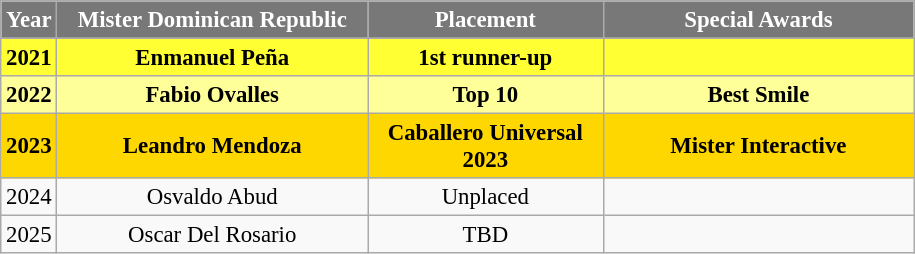<table class="wikitable sortable" style="font-size: 95%; text-align:center">
<tr>
<th width="20" style="background-color:#787878;color:#FFFFFF;">Year</th>
<th width="200" style="background-color:#787878;color:#FFFFFF;">Mister Dominican Republic</th>
<th width="150" style="background-color:#787878;color:#FFFFFF;">Placement</th>
<th width="200" style="background-color:#787878;color:#FFFFFF;">Special Awards</th>
</tr>
<tr>
</tr>
<tr style="background-color:#FFFF33; font-weight: bold">
<td>2021</td>
<td>Enmanuel Peña</td>
<td>1st runner-up</td>
<td></td>
</tr>
<tr style="background-color:#FFFF99; font-weight: bold">
<td>2022</td>
<td>Fabio Ovalles</td>
<td>Top 10</td>
<td>Best Smile</td>
</tr>
<tr style="background-color:gold; font-weight: bold">
<td>2023</td>
<td>Leandro Mendoza</td>
<td>Caballero Universal 2023</td>
<td>Mister Interactive</td>
</tr>
<tr>
<td>2024</td>
<td>Osvaldo Abud</td>
<td>Unplaced</td>
<td></td>
</tr>
<tr>
<td>2025</td>
<td>Oscar Del Rosario</td>
<td>TBD</td>
<td></td>
</tr>
</table>
